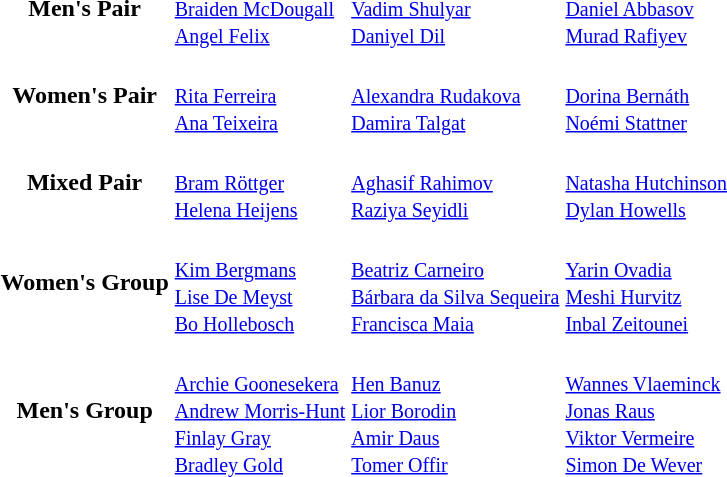<table>
<tr>
<th scope=row>Men's Pair </th>
<td><br><small><a href='#'>Braiden McDougall</a><br><a href='#'>Angel Felix</a></small></td>
<td><br><small><a href='#'>Vadim Shulyar</a><br><a href='#'>Daniyel Dil</a></small></td>
<td><br><small><a href='#'>Daniel Abbasov</a><br><a href='#'>Murad Rafiyev</a></small></td>
</tr>
<tr>
<th scope=row>Women's Pair </th>
<td><br><small><a href='#'>Rita Ferreira</a><br><a href='#'>Ana Teixeira</a></small></td>
<td><br><small><a href='#'>Alexandra Rudakova</a><br><a href='#'>Damira Talgat</a></small></td>
<td><br><small><a href='#'>Dorina Bernáth</a><br><a href='#'>Noémi Stattner</a></small></td>
</tr>
<tr>
<th scope=row>Mixed Pair</th>
<td><br><small><a href='#'>Bram Röttger</a><br><a href='#'>Helena Heijens</a></small></td>
<td><br><small><a href='#'>Aghasif Rahimov</a><br><a href='#'>Raziya Seyidli</a></small></td>
<td><br><small><a href='#'>Natasha Hutchinson</a><br><a href='#'>Dylan Howells</a></small></td>
</tr>
<tr>
<th scope=row>Women's Group</th>
<td><br><small><a href='#'>Kim Bergmans</a><br><a href='#'>Lise De Meyst</a><br><a href='#'>Bo Hollebosch</a></small></td>
<td><br><small><a href='#'>Beatriz Carneiro</a><br><a href='#'>Bárbara da Silva Sequeira</a><br><a href='#'>Francisca Maia</a></small></td>
<td><br><small><a href='#'>Yarin Ovadia</a><br><a href='#'>Meshi Hurvitz</a><br><a href='#'>Inbal Zeitounei</a></small></td>
</tr>
<tr>
<th scope=row>Men's Group</th>
<td><br><small><a href='#'>Archie Goonesekera</a><br><a href='#'>Andrew Morris-Hunt</a><br><a href='#'>Finlay Gray</a><br><a href='#'>Bradley Gold</a></small></td>
<td><br><small><a href='#'>Hen Banuz</a><br><a href='#'>Lior Borodin</a><br><a href='#'>Amir Daus</a><br><a href='#'>Tomer Offir</a></small></td>
<td><br><small><a href='#'>Wannes Vlaeminck</a><br><a href='#'>Jonas Raus</a><br><a href='#'>Viktor Vermeire</a><br><a href='#'>Simon De Wever</a></small></td>
</tr>
</table>
